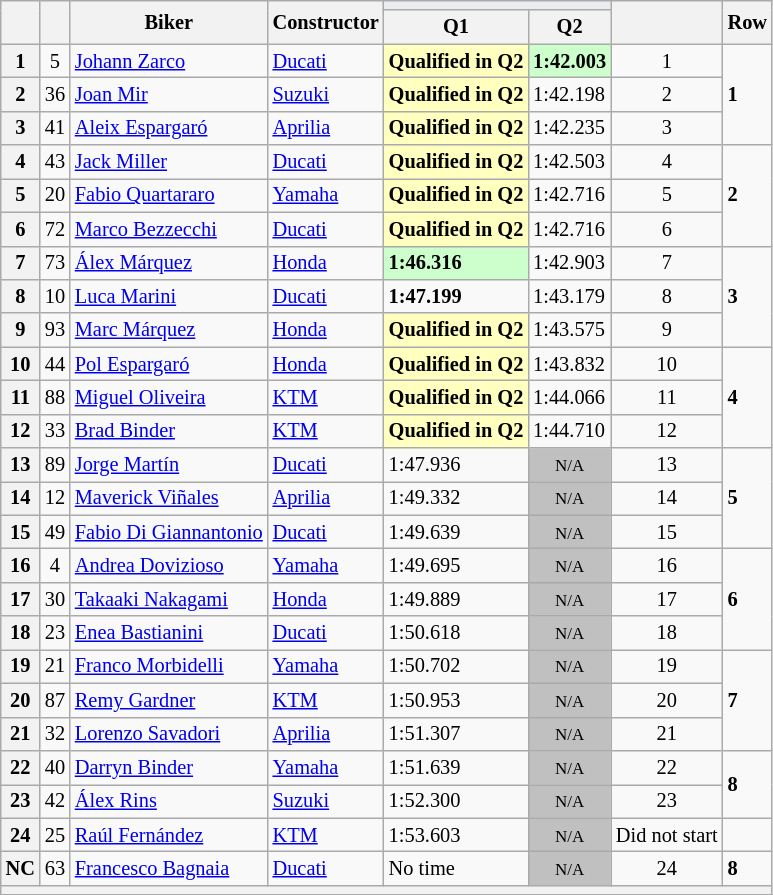<table class="wikitable sortable" style="font-size: 85%;">
<tr>
<th rowspan="2"></th>
<th rowspan="2"></th>
<th rowspan="2">Biker</th>
<th rowspan="2">Constructor</th>
<th colspan="2" style="background:#eaecf0; text-align:center;"></th>
<th rowspan="2"></th>
<th rowspan="2">Row</th>
</tr>
<tr>
<th scope="col">Q1</th>
<th scope="col">Q2</th>
</tr>
<tr>
<th scope="row">1</th>
<td align="center">5</td>
<td> <a href='#'>Johann Zarco</a></td>
<td><a href='#'>Ducati</a></td>
<td style="background:#ffffbf;"><strong>Qualified in Q2</strong></td>
<td style="background:#ccffcc;"><strong>1:42.003</strong></td>
<td align="center">1</td>
<td rowspan="3"><strong>1</strong></td>
</tr>
<tr>
<th scope="row">2</th>
<td align="center">36</td>
<td> <a href='#'>Joan Mir</a></td>
<td><a href='#'>Suzuki</a></td>
<td style="background:#ffffbf;"><strong>Qualified in Q2</strong></td>
<td>1:42.198</td>
<td align="center">2</td>
</tr>
<tr>
<th scope="row">3</th>
<td align="center">41</td>
<td> <a href='#'>Aleix Espargaró</a></td>
<td><a href='#'>Aprilia</a></td>
<td style="background:#ffffbf;"><strong>Qualified in Q2</strong></td>
<td>1:42.235</td>
<td align="center">3</td>
</tr>
<tr>
<th scope="row">4</th>
<td align="center">43</td>
<td> <a href='#'>Jack Miller</a></td>
<td><a href='#'>Ducati</a></td>
<td style="background:#ffffbf;"><strong>Qualified in Q2</strong></td>
<td>1:42.503</td>
<td align="center">4</td>
<td rowspan="3"><strong>2</strong></td>
</tr>
<tr>
<th scope="row">5</th>
<td align="center">20</td>
<td> <a href='#'>Fabio Quartararo</a></td>
<td><a href='#'>Yamaha</a></td>
<td style="background:#ffffbf;"><strong>Qualified in Q2</strong></td>
<td>1:42.716</td>
<td align="center">5</td>
</tr>
<tr>
<th scope="row">6</th>
<td align="center">72</td>
<td> <a href='#'>Marco Bezzecchi</a></td>
<td><a href='#'>Ducati</a></td>
<td style="background:#ffffbf;"><strong>Qualified in Q2</strong></td>
<td>1:42.716</td>
<td align="center">6</td>
</tr>
<tr>
<th scope="row">7</th>
<td align="center">73</td>
<td> <a href='#'>Álex Márquez</a></td>
<td><a href='#'>Honda</a></td>
<td style="background:#ccffcc;"><strong>1:46.316</strong></td>
<td>1:42.903</td>
<td align="center">7</td>
<td rowspan="3"><strong>3</strong></td>
</tr>
<tr>
<th scope="row">8</th>
<td align="center">10</td>
<td> <a href='#'>Luca Marini</a></td>
<td><a href='#'>Ducati</a></td>
<td><strong>1:47.199</strong></td>
<td>1:43.179</td>
<td align="center">8</td>
</tr>
<tr>
<th scope="row">9</th>
<td align="center">93</td>
<td> <a href='#'>Marc Márquez</a></td>
<td><a href='#'>Honda</a></td>
<td style="background:#ffffbf;"><strong>Qualified in Q2</strong></td>
<td>1:43.575</td>
<td align="center">9</td>
</tr>
<tr>
<th scope="row">10</th>
<td align="center">44</td>
<td> <a href='#'>Pol Espargaró</a></td>
<td><a href='#'>Honda</a></td>
<td style="background:#ffffbf;"><strong>Qualified in Q2</strong></td>
<td>1:43.832</td>
<td align="center">10</td>
<td rowspan="3"><strong>4</strong></td>
</tr>
<tr>
<th scope="row">11</th>
<td align="center">88</td>
<td> <a href='#'>Miguel Oliveira</a></td>
<td><a href='#'>KTM</a></td>
<td style="background:#ffffbf;"><strong>Qualified in Q2</strong></td>
<td>1:44.066</td>
<td align="center">11</td>
</tr>
<tr>
<th scope="row">12</th>
<td align="center">33</td>
<td> <a href='#'>Brad Binder</a></td>
<td><a href='#'>KTM</a></td>
<td style="background:#ffffbf;"><strong>Qualified in Q2</strong></td>
<td>1:44.710</td>
<td align="center">12</td>
</tr>
<tr>
<th scope="row">13</th>
<td align="center">89</td>
<td> <a href='#'>Jorge Martín</a></td>
<td><a href='#'>Ducati</a></td>
<td>1:47.936</td>
<td style="background: silver" align="center" data-sort-value="13"><small>N/A</small></td>
<td align="center">13</td>
<td rowspan="3"><strong>5</strong></td>
</tr>
<tr>
<th scope="row">14</th>
<td align="center">12</td>
<td> <a href='#'>Maverick Viñales</a></td>
<td><a href='#'>Aprilia</a></td>
<td>1:49.332</td>
<td style="background: silver" align="center" data-sort-value="14"><small>N/A</small></td>
<td align="center">14</td>
</tr>
<tr>
<th scope="row">15</th>
<td align="center">49</td>
<td> <a href='#'>Fabio Di Giannantonio</a></td>
<td><a href='#'>Ducati</a></td>
<td>1:49.639</td>
<td style="background: silver" align="center" data-sort-value="15"><small>N/A</small></td>
<td align="center">15</td>
</tr>
<tr>
<th scope="row">16</th>
<td align="center">4</td>
<td> <a href='#'>Andrea Dovizioso</a></td>
<td><a href='#'>Yamaha</a></td>
<td>1:49.695</td>
<td style="background: silver" align="center" data-sort-value="16"><small>N/A</small></td>
<td align="center">16</td>
<td rowspan="3"><strong>6</strong></td>
</tr>
<tr>
<th scope="row">17</th>
<td align="center">30</td>
<td> <a href='#'>Takaaki Nakagami</a></td>
<td><a href='#'>Honda</a></td>
<td>1:49.889</td>
<td style="background: silver" align="center" data-sort-value="17"><small>N/A</small></td>
<td align="center">17</td>
</tr>
<tr>
<th scope="row">18</th>
<td align="center">23</td>
<td> <a href='#'>Enea Bastianini</a></td>
<td><a href='#'>Ducati</a></td>
<td>1:50.618</td>
<td style="background: silver" align="center" data-sort-value="18"><small>N/A</small></td>
<td align="center">18</td>
</tr>
<tr>
<th scope="row">19</th>
<td align="center">21</td>
<td> <a href='#'>Franco Morbidelli</a></td>
<td><a href='#'>Yamaha</a></td>
<td>1:50.702</td>
<td style="background: silver" align="center" data-sort-value="19"><small>N/A</small></td>
<td align="center">19</td>
<td rowspan="3"><strong>7</strong></td>
</tr>
<tr>
<th scope="row">20</th>
<td align="center">87</td>
<td> <a href='#'>Remy Gardner</a></td>
<td><a href='#'>KTM</a></td>
<td>1:50.953</td>
<td style="background: silver" align="center" data-sort-value="20"><small>N/A</small></td>
<td align="center">20</td>
</tr>
<tr>
<th scope="row">21</th>
<td align="center">32</td>
<td> <a href='#'>Lorenzo Savadori</a></td>
<td><a href='#'>Aprilia</a></td>
<td>1:51.307</td>
<td style="background: silver" align="center" data-sort-value="21"><small>N/A</small></td>
<td align="center">21</td>
</tr>
<tr>
<th scope="row">22</th>
<td align="center">40</td>
<td> <a href='#'>Darryn Binder</a></td>
<td><a href='#'>Yamaha</a></td>
<td>1:51.639</td>
<td style="background: silver" align="center" data-sort-value="22"><small>N/A</small></td>
<td align="center">22</td>
<td rowspan="2"><strong>8</strong></td>
</tr>
<tr>
<th scope="row">23</th>
<td align="center">42</td>
<td> <a href='#'>Álex Rins</a></td>
<td><a href='#'>Suzuki</a></td>
<td>1:52.300</td>
<td style="background: silver" align="center" data-sort-value="23"><small>N/A</small></td>
<td align="center">23</td>
</tr>
<tr>
<th scope="row">24</th>
<td align="center">25</td>
<td> <a href='#'>Raúl Fernández</a></td>
<td><a href='#'>KTM</a></td>
<td>1:53.603</td>
<td style="background: silver" align="center" data-sort-value="24"><small>N/A</small></td>
<td align="center">Did not start</td>
</tr>
<tr>
<th scope="row">NC</th>
<td align="center">63</td>
<td> <a href='#'>Francesco Bagnaia</a></td>
<td><a href='#'>Ducati</a></td>
<td>No time</td>
<td style="background: silver" align="center" data-sort-value="24"><small>N/A</small></td>
<td align="center">24</td>
<td><strong>8</strong></td>
</tr>
<tr>
<th colspan="8"></th>
</tr>
<tr>
</tr>
</table>
